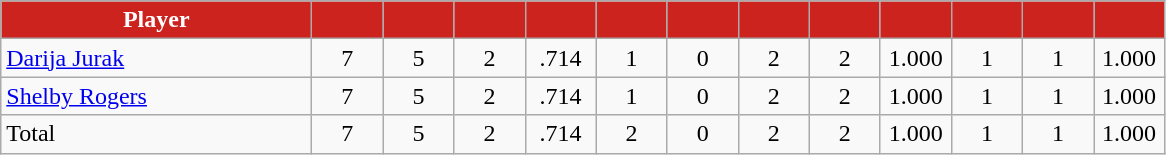<table class="wikitable" style="text-align:center">
<tr>
<th style="background:#CD231F; color:white" width="200px">Player</th>
<th style="background:#CD231F; color:white" width="40px"></th>
<th style="background:#CD231F; color:white" width="40px"></th>
<th style="background:#CD231F; color:white" width="40px"></th>
<th style="background:#CD231F; color:white" width="40px"></th>
<th style="background:#CD231F; color:white" width="40px"></th>
<th style="background:#CD231F; color:white" width="40px"></th>
<th style="background:#CD231F; color:white" width="40px"></th>
<th style="background:#CD231F; color:white" width="40px"></th>
<th style="background:#CD231F; color:white" width="40px"></th>
<th style="background:#CD231F; color:white" width="40px"></th>
<th style="background:#CD231F; color:white" width="40px"></th>
<th style="background:#CD231F; color:white" width="40px"></th>
</tr>
<tr>
<td style="text-align:left"><a href='#'>Darija Jurak</a></td>
<td>7</td>
<td>5</td>
<td>2</td>
<td>.714</td>
<td>1</td>
<td>0</td>
<td>2</td>
<td>2</td>
<td>1.000</td>
<td>1</td>
<td>1</td>
<td>1.000</td>
</tr>
<tr>
<td style="text-align:left"><a href='#'>Shelby Rogers</a></td>
<td>7</td>
<td>5</td>
<td>2</td>
<td>.714</td>
<td>1</td>
<td>0</td>
<td>2</td>
<td>2</td>
<td>1.000</td>
<td>1</td>
<td>1</td>
<td>1.000</td>
</tr>
<tr>
<td style="text-align:left">Total</td>
<td>7</td>
<td>5</td>
<td>2</td>
<td>.714</td>
<td>2</td>
<td>0</td>
<td>2</td>
<td>2</td>
<td>1.000</td>
<td>1</td>
<td>1</td>
<td>1.000</td>
</tr>
</table>
